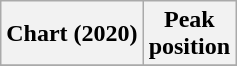<table class="wikitable plainrowheaders" style="text-align:center">
<tr>
<th scope="col">Chart (2020)</th>
<th scope="col">Peak<br>position</th>
</tr>
<tr>
</tr>
</table>
